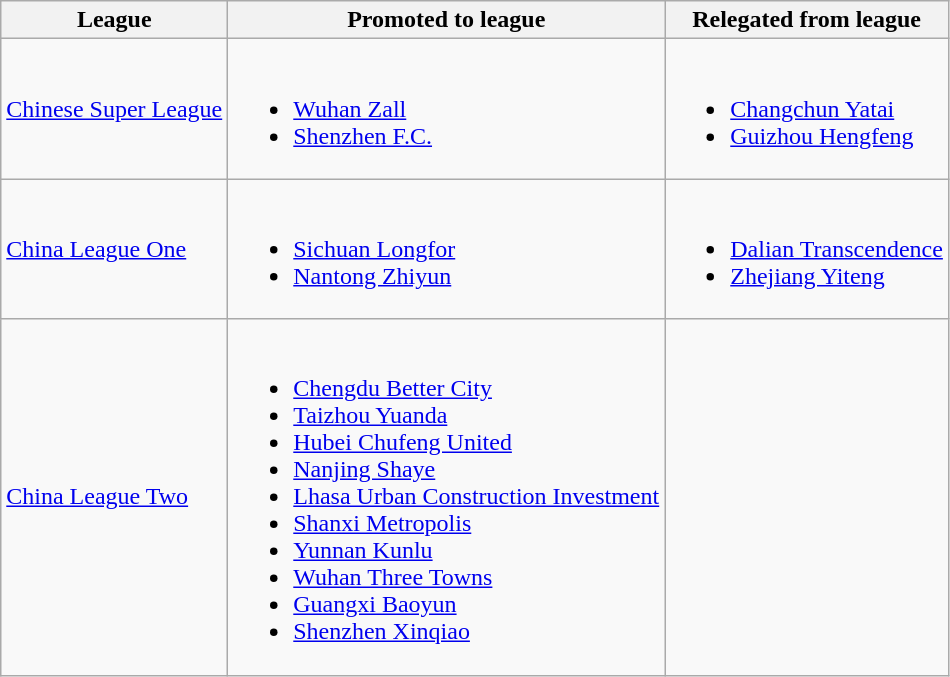<table class="wikitable">
<tr>
<th>League</th>
<th>Promoted to league</th>
<th>Relegated from league</th>
</tr>
<tr>
<td><a href='#'>Chinese Super League</a></td>
<td><br><ul><li><a href='#'>Wuhan Zall</a></li><li><a href='#'>Shenzhen F.C.</a></li></ul></td>
<td><br><ul><li><a href='#'>Changchun Yatai</a></li><li><a href='#'>Guizhou Hengfeng</a></li></ul></td>
</tr>
<tr>
<td><a href='#'>China League One</a></td>
<td><br><ul><li><a href='#'>Sichuan Longfor</a></li><li><a href='#'>Nantong Zhiyun</a></li></ul></td>
<td><br><ul><li><a href='#'>Dalian Transcendence</a></li><li><a href='#'>Zhejiang Yiteng</a></li></ul></td>
</tr>
<tr>
<td><a href='#'>China League Two</a></td>
<td><br><ul><li><a href='#'>Chengdu Better City</a></li><li><a href='#'>Taizhou Yuanda</a></li><li><a href='#'>Hubei Chufeng United</a></li><li><a href='#'>Nanjing Shaye</a></li><li><a href='#'>Lhasa Urban Construction Investment</a></li><li><a href='#'>Shanxi Metropolis</a></li><li><a href='#'>Yunnan Kunlu</a></li><li><a href='#'>Wuhan Three Towns</a></li><li><a href='#'>Guangxi Baoyun</a></li><li><a href='#'>Shenzhen Xinqiao</a></li></ul></td>
<td></td>
</tr>
</table>
